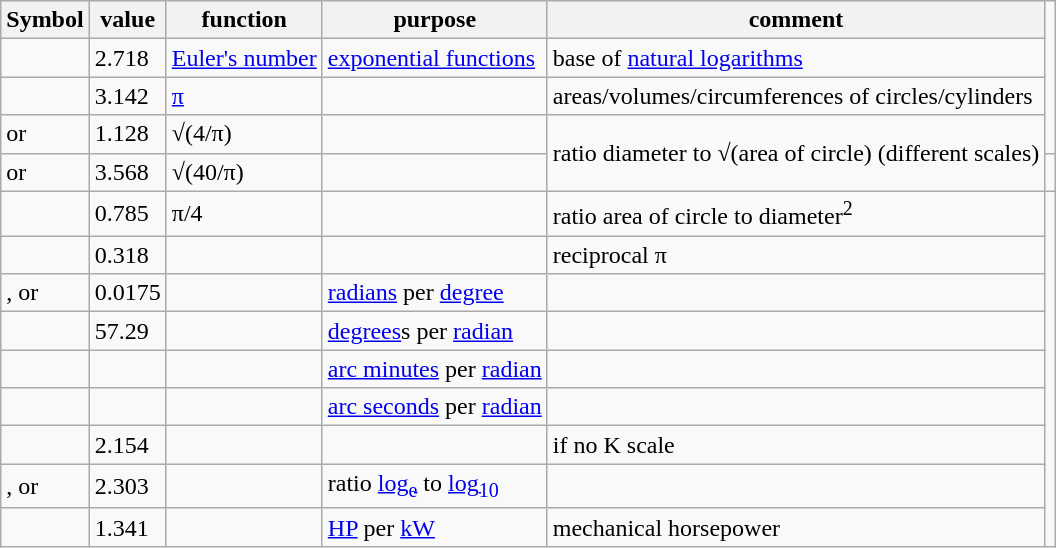<table class="wikitable sortable">
<tr>
<th>Symbol</th>
<th data-sort-type="number">value</th>
<th class="unsortable">function</th>
<th class="unsortable">purpose</th>
<th class="unsortable">comment</th>
</tr>
<tr>
<td></td>
<td data-sort-value="271">2.718</td>
<td><a href='#'>Euler's number</a></td>
<td><a href='#'>exponential functions</a></td>
<td>base of <a href='#'>natural logarithms</a></td>
</tr>
<tr>
<td></td>
<td data-sort-value="314">3.142</td>
<td><a href='#'>π</a></td>
<td></td>
<td>areas/volumes/circumferences of circles/cylinders</td>
</tr>
<tr>
<td> or </td>
<td data-sort-value="112">1.128</td>
<td>√(4/π)</td>
<td></td>
<td rowspan=2>ratio diameter to √(area of circle) (different scales)</td>
</tr>
<tr>
<td> or </td>
<td data-sort-value="357">3.568</td>
<td>√(40/π)</td>
<td></td>
<td></td>
</tr>
<tr>
<td></td>
<td data-sort-value="78">0.785</td>
<td>π/4</td>
<td></td>
<td>ratio area of circle to diameter<sup>2</sup></td>
</tr>
<tr>
<td></td>
<td data-sort-value="32">0.318</td>
<td></td>
<td></td>
<td>reciprocal π</td>
</tr>
<tr>
<td>,  or </td>
<td data-sort-value="02">0.0175</td>
<td></td>
<td><a href='#'>radians</a> per <a href='#'>degree</a></td>
<td></td>
</tr>
<tr>
<td></td>
<td data-sort-value="5729">57.29</td>
<td></td>
<td><a href='#'>degrees</a>s per <a href='#'>radian</a></td>
<td></td>
</tr>
<tr>
<td></td>
<td data-sort-value="343800"></td>
<td></td>
<td><a href='#'>arc minutes</a> per <a href='#'>radian</a></td>
<td></td>
</tr>
<tr>
<td></td>
<td data-sort-value="20630000"></td>
<td></td>
<td><a href='#'>arc seconds</a> per <a href='#'>radian</a></td>
<td></td>
</tr>
<tr>
<td></td>
<td data-sort-value="215">2.154</td>
<td></td>
<td></td>
<td>if no K scale</td>
</tr>
<tr>
<td>,  or </td>
<td data-sort-value="230">2.303</td>
<td></td>
<td>ratio <a href='#'>log<sub>e</sub></a> to <a href='#'>log<sub>10</sub></a></td>
<td></td>
</tr>
<tr>
<td></td>
<td data-sort-value="134">1.341</td>
<td></td>
<td><a href='#'>HP</a> per  <a href='#'>kW</a></td>
<td>mechanical horsepower</td>
</tr>
</table>
